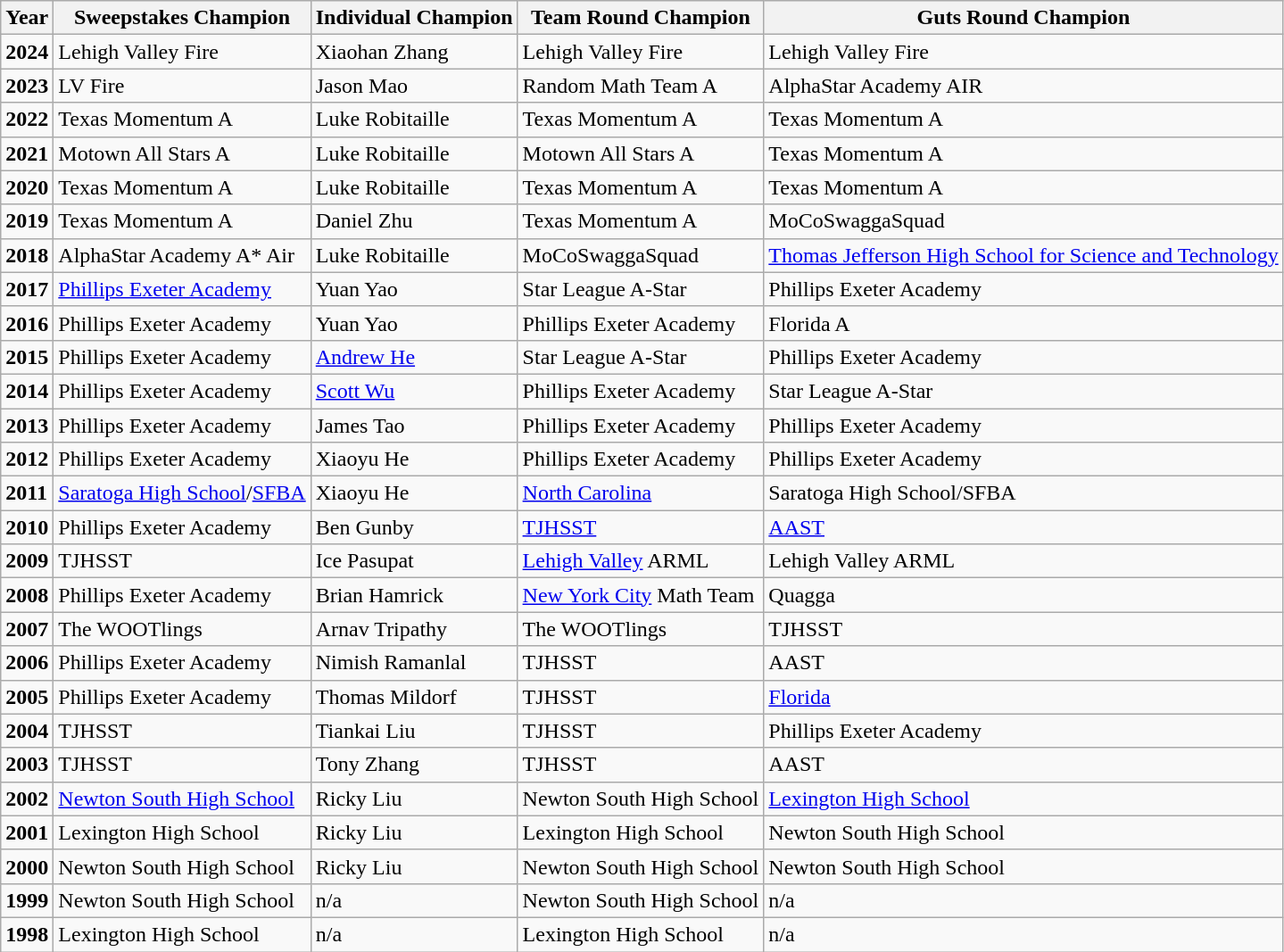<table class="wikitable">
<tr>
<th>Year</th>
<th>Sweepstakes Champion</th>
<th>Individual Champion</th>
<th>Team Round Champion</th>
<th>Guts Round Champion</th>
</tr>
<tr>
<td><strong>2024</strong> </td>
<td>Lehigh Valley Fire</td>
<td>Xiaohan Zhang</td>
<td>Lehigh Valley Fire</td>
<td>Lehigh Valley Fire</td>
</tr>
<tr>
<td><strong>2023</strong> </td>
<td>LV Fire</td>
<td>Jason Mao</td>
<td>Random Math Team A</td>
<td>AlphaStar Academy AIR</td>
</tr>
<tr>
<td><strong>2022</strong> </td>
<td>Texas Momentum A</td>
<td>Luke Robitaille</td>
<td>Texas Momentum A</td>
<td>Texas Momentum A</td>
</tr>
<tr>
<td><strong>2021</strong> </td>
<td>Motown All Stars A</td>
<td>Luke Robitaille</td>
<td>Motown All Stars A</td>
<td>Texas Momentum A</td>
</tr>
<tr>
<td><strong>2020</strong> </td>
<td>Texas Momentum A</td>
<td>Luke Robitaille</td>
<td>Texas Momentum A</td>
<td>Texas Momentum A</td>
</tr>
<tr>
<td><strong>2019</strong> </td>
<td>Texas Momentum A</td>
<td>Daniel Zhu</td>
<td>Texas Momentum A</td>
<td>MoCoSwaggaSquad</td>
</tr>
<tr>
<td><strong>2018</strong> </td>
<td>AlphaStar Academy A* Air</td>
<td>Luke Robitaille</td>
<td>MoCoSwaggaSquad</td>
<td><a href='#'>Thomas Jefferson High School for Science and Technology</a></td>
</tr>
<tr>
<td><strong>2017</strong> </td>
<td><a href='#'>Phillips Exeter Academy</a></td>
<td>Yuan Yao</td>
<td>Star League A-Star</td>
<td>Phillips Exeter Academy</td>
</tr>
<tr>
<td><strong>2016</strong> </td>
<td>Phillips Exeter Academy</td>
<td>Yuan Yao</td>
<td>Phillips Exeter Academy</td>
<td>Florida A</td>
</tr>
<tr>
<td><strong>2015</strong> </td>
<td>Phillips Exeter Academy</td>
<td><a href='#'>Andrew He</a></td>
<td>Star League A-Star</td>
<td>Phillips Exeter Academy</td>
</tr>
<tr>
<td><strong>2014</strong> </td>
<td>Phillips Exeter Academy</td>
<td><a href='#'>Scott Wu</a></td>
<td>Phillips Exeter Academy</td>
<td>Star League A-Star</td>
</tr>
<tr>
<td><strong>2013</strong> </td>
<td>Phillips Exeter Academy</td>
<td>James Tao</td>
<td>Phillips Exeter Academy</td>
<td>Phillips Exeter Academy</td>
</tr>
<tr>
<td><strong>2012</strong> </td>
<td>Phillips Exeter Academy</td>
<td>Xiaoyu He</td>
<td>Phillips Exeter Academy</td>
<td>Phillips Exeter Academy</td>
</tr>
<tr>
<td><strong>2011</strong> </td>
<td><a href='#'>Saratoga High School</a>/<a href='#'>SFBA</a></td>
<td>Xiaoyu He</td>
<td><a href='#'>North Carolina</a></td>
<td>Saratoga High School/SFBA</td>
</tr>
<tr>
<td><strong>2010</strong> </td>
<td>Phillips Exeter Academy</td>
<td>Ben Gunby</td>
<td><a href='#'>TJHSST</a></td>
<td><a href='#'>AAST</a></td>
</tr>
<tr>
<td><strong>2009</strong> </td>
<td>TJHSST</td>
<td>Ice Pasupat</td>
<td><a href='#'>Lehigh Valley</a> ARML</td>
<td>Lehigh Valley ARML</td>
</tr>
<tr>
<td><strong>2008</strong> </td>
<td>Phillips Exeter Academy</td>
<td>Brian Hamrick</td>
<td><a href='#'>New York City</a> Math Team</td>
<td>Quagga</td>
</tr>
<tr>
<td><strong>2007</strong> </td>
<td>The WOOTlings</td>
<td>Arnav Tripathy</td>
<td>The WOOTlings</td>
<td>TJHSST</td>
</tr>
<tr>
<td><strong>2006</strong> </td>
<td>Phillips Exeter Academy</td>
<td>Nimish Ramanlal</td>
<td>TJHSST</td>
<td>AAST</td>
</tr>
<tr>
<td><strong>2005</strong> </td>
<td>Phillips Exeter Academy</td>
<td>Thomas Mildorf</td>
<td>TJHSST</td>
<td><a href='#'>Florida</a></td>
</tr>
<tr>
<td><strong>2004</strong> </td>
<td>TJHSST</td>
<td>Tiankai Liu</td>
<td>TJHSST</td>
<td>Phillips Exeter Academy</td>
</tr>
<tr>
<td><strong>2003</strong> </td>
<td>TJHSST</td>
<td>Tony Zhang</td>
<td>TJHSST</td>
<td>AAST</td>
</tr>
<tr>
<td><strong>2002</strong> </td>
<td><a href='#'>Newton South High School</a></td>
<td>Ricky Liu</td>
<td>Newton South High School</td>
<td><a href='#'>Lexington High School</a></td>
</tr>
<tr>
<td><strong>2001</strong> </td>
<td>Lexington High School</td>
<td>Ricky Liu</td>
<td>Lexington High School</td>
<td>Newton South High School</td>
</tr>
<tr>
<td><strong>2000</strong> </td>
<td>Newton South High School</td>
<td>Ricky Liu</td>
<td>Newton South High School</td>
<td>Newton South High School</td>
</tr>
<tr>
<td><strong>1999</strong> </td>
<td>Newton South High School</td>
<td>n/a</td>
<td>Newton South High School</td>
<td>n/a</td>
</tr>
<tr>
<td><strong>1998</strong> </td>
<td>Lexington High School</td>
<td>n/a</td>
<td>Lexington High School</td>
<td>n/a</td>
</tr>
</table>
